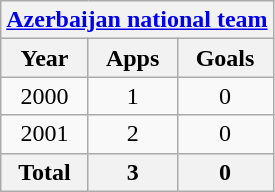<table class="wikitable" style="text-align:center">
<tr>
<th colspan=3><a href='#'>Azerbaijan national team</a></th>
</tr>
<tr>
<th>Year</th>
<th>Apps</th>
<th>Goals</th>
</tr>
<tr>
<td>2000</td>
<td>1</td>
<td>0</td>
</tr>
<tr>
<td>2001</td>
<td>2</td>
<td>0</td>
</tr>
<tr>
<th>Total</th>
<th>3</th>
<th>0</th>
</tr>
</table>
